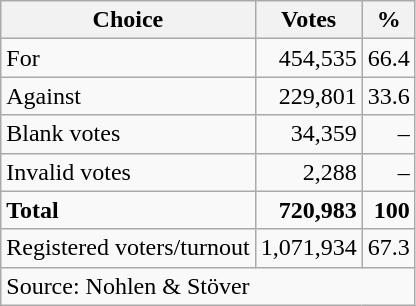<table class=wikitable style=text-align:right>
<tr>
<th>Choice</th>
<th>Votes</th>
<th>%</th>
</tr>
<tr>
<td align=left>For</td>
<td>454,535</td>
<td>66.4</td>
</tr>
<tr>
<td align=left>Against</td>
<td>229,801</td>
<td>33.6</td>
</tr>
<tr>
<td align=left>Blank votes</td>
<td>34,359</td>
<td>–</td>
</tr>
<tr>
<td align=left>Invalid votes</td>
<td>2,288</td>
<td>–</td>
</tr>
<tr>
<td align=left><strong>Total</strong></td>
<td><strong>720,983</strong></td>
<td><strong>100</strong></td>
</tr>
<tr>
<td align=left>Registered voters/turnout</td>
<td>1,071,934</td>
<td>67.3</td>
</tr>
<tr>
<td align=left colspan=6>Source: Nohlen & Stöver</td>
</tr>
</table>
